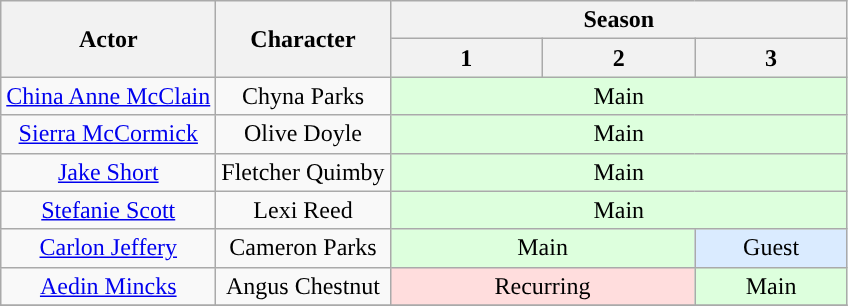<table class="wikitable" style="text-align:center;">
<tr>
<th rowspan="2" scope="col">Actor</th>
<th rowspan="2" scope="col">Character</th>
<th colspan="3" scope="col">Season</th>
</tr>
<tr>
<th width="18%">1</th>
<th width="18%">2</th>
<th width="18%">3</th>
</tr>
<tr>
<td><a href='#'>China Anne McClain</a></td>
<td>Chyna Parks</td>
<td colspan="3" style="background: #ddffdd" align="center">Main</td>
</tr>
<tr>
<td><a href='#'>Sierra McCormick</a></td>
<td>Olive Doyle</td>
<td colspan="3" style="background: #ddffdd" align="center">Main</td>
</tr>
<tr>
<td><a href='#'>Jake Short</a></td>
<td>Fletcher Quimby</td>
<td colspan="3" style="background: #ddffdd" align="center">Main</td>
</tr>
<tr>
<td><a href='#'>Stefanie Scott</a></td>
<td>Lexi Reed</td>
<td colspan="3" style="background: #ddffdd" align="center">Main</td>
</tr>
<tr>
<td><a href='#'>Carlon Jeffery</a></td>
<td>Cameron Parks</td>
<td colspan="2" style="background: #ddffdd" align="center">Main</td>
<td colspan="1" style="background:  #DAEBFF" align="center">Guest</td>
</tr>
<tr>
<td><a href='#'>Aedin Mincks</a></td>
<td>Angus Chestnut</td>
<td colspan="2" style="background: #FFDDDD" align="center">Recurring</td>
<td colspan="1" style="background: #ddffdd" align="center">Main</td>
</tr>
<tr>
</tr>
</table>
